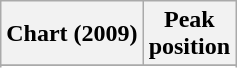<table class="wikitable sortable plainrowheaders" style="text-align:center">
<tr>
<th scope="col">Chart (2009)</th>
<th scope="col">Peak<br>position</th>
</tr>
<tr>
</tr>
<tr>
</tr>
<tr>
</tr>
</table>
